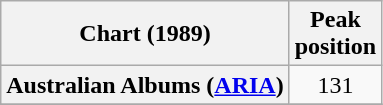<table class="wikitable plainrowheaders">
<tr>
<th>Chart (1989)</th>
<th>Peak<br>position</th>
</tr>
<tr>
<th scope="row">Australian Albums (<a href='#'>ARIA</a>)</th>
<td style="text-align:center;">131</td>
</tr>
<tr>
</tr>
</table>
